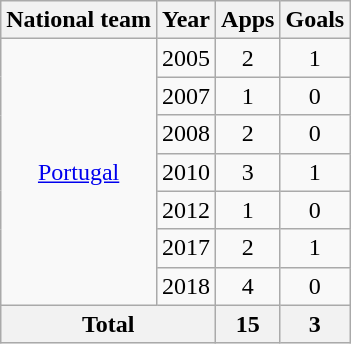<table class=wikitable style="text-align: center;">
<tr>
<th>National team</th>
<th>Year</th>
<th>Apps</th>
<th>Goals</th>
</tr>
<tr>
<td rowspan=7><a href='#'>Portugal</a></td>
<td>2005</td>
<td>2</td>
<td>1</td>
</tr>
<tr>
<td>2007</td>
<td>1</td>
<td>0</td>
</tr>
<tr>
<td>2008</td>
<td>2</td>
<td>0</td>
</tr>
<tr>
<td>2010</td>
<td>3</td>
<td>1</td>
</tr>
<tr>
<td>2012</td>
<td>1</td>
<td>0</td>
</tr>
<tr>
<td>2017</td>
<td>2</td>
<td>1</td>
</tr>
<tr>
<td>2018</td>
<td>4</td>
<td>0</td>
</tr>
<tr>
<th colspan=2>Total</th>
<th>15</th>
<th>3</th>
</tr>
</table>
